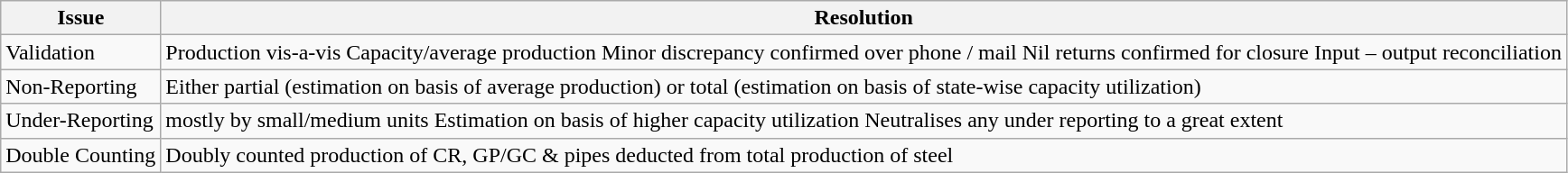<table class="wikitable">
<tr>
<th>Issue</th>
<th>Resolution</th>
</tr>
<tr>
<td>Validation</td>
<td>Production vis-a-vis Capacity/average production Minor discrepancy confirmed over phone / mail Nil returns confirmed for closure Input – output reconciliation</td>
</tr>
<tr>
<td>Non-Reporting</td>
<td>Either partial (estimation on basis of average production) or total (estimation on basis of state-wise capacity utilization)</td>
</tr>
<tr>
<td>Under-Reporting</td>
<td>mostly by small/medium units Estimation on basis of higher capacity utilization Neutralises any under reporting to a great extent</td>
</tr>
<tr>
<td>Double Counting</td>
<td>Doubly counted production of CR, GP/GC & pipes deducted from total production of steel</td>
</tr>
</table>
